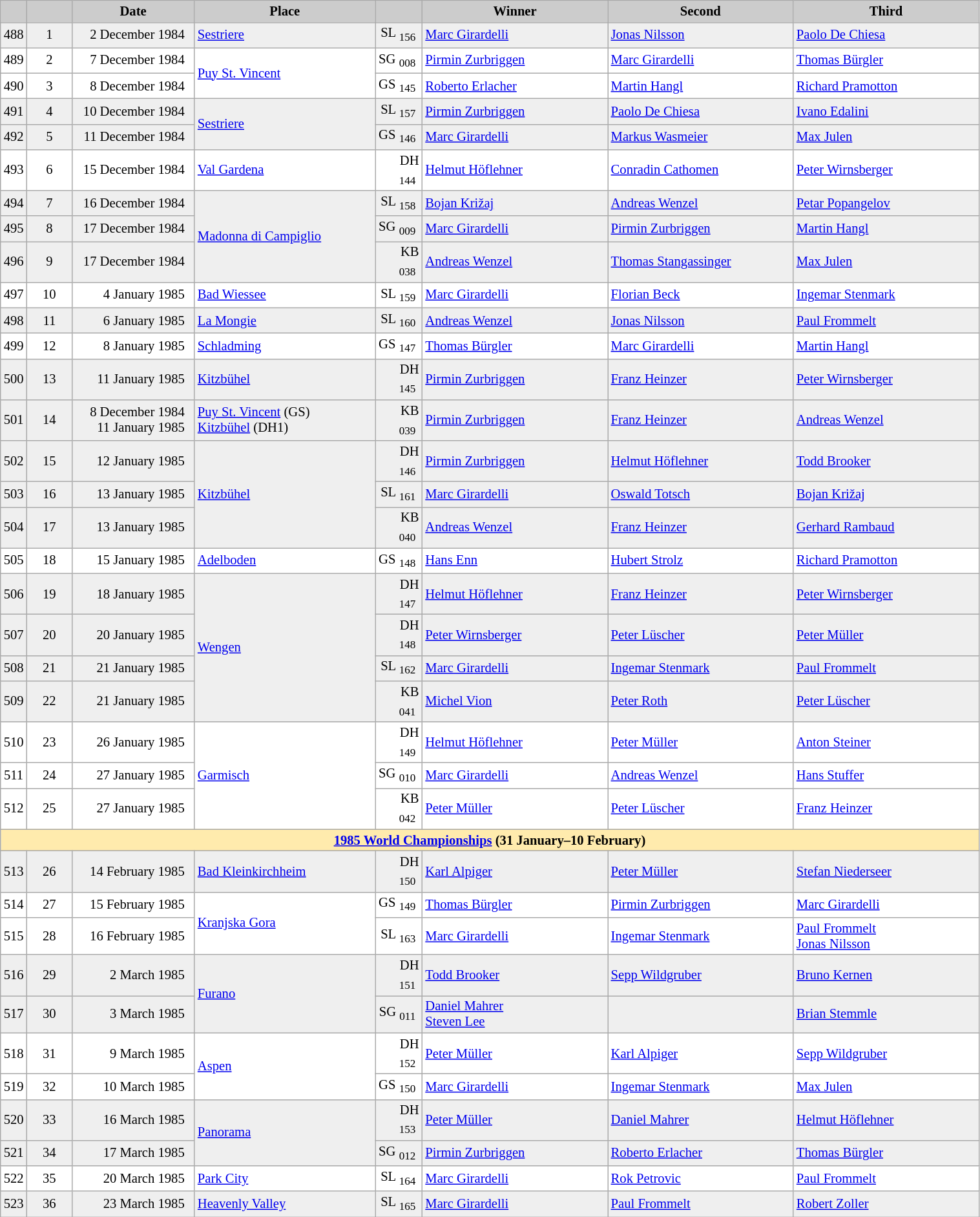<table class="wikitable plainrowheaders" style="background:#fff; font-size:86%; line-height:16px; border:grey solid 1px; border-collapse:collapse;">
<tr style="background:#ccc; text-align:center;">
<td align="center" width="13"></td>
<td align="center" width="40"></td>
<td align="center" width="120"><strong>Date</strong></td>
<td align="center" width="180"><strong>Place</strong></td>
<td align="center" width="42"></td>
<td align="center" width="185"><strong>Winner</strong></td>
<td align="center" width="185"><strong>Second</strong></td>
<td align="center" width="185"><strong>Third</strong></td>
</tr>
<tr bgcolor="#EFEFEF">
<td align=center>488</td>
<td align=center>1</td>
<td align=right>2 December 1984  </td>
<td> <a href='#'>Sestriere</a></td>
<td align=right>SL <sub>156</sub> </td>
<td> <a href='#'>Marc Girardelli</a></td>
<td> <a href='#'>Jonas Nilsson</a></td>
<td> <a href='#'>Paolo De Chiesa</a></td>
</tr>
<tr>
<td align=center>489</td>
<td align=center>2</td>
<td align=right>7 December 1984  </td>
<td rowspan=2> <a href='#'>Puy St. Vincent</a></td>
<td align=right>SG <sub>008</sub> </td>
<td> <a href='#'>Pirmin Zurbriggen</a></td>
<td> <a href='#'>Marc Girardelli</a></td>
<td> <a href='#'>Thomas Bürgler</a></td>
</tr>
<tr>
<td align=center>490</td>
<td align=center>3</td>
<td align=right>8 December 1984  </td>
<td align=right>GS <sub>145</sub> </td>
<td> <a href='#'>Roberto Erlacher</a></td>
<td> <a href='#'>Martin Hangl</a></td>
<td> <a href='#'>Richard Pramotton</a></td>
</tr>
<tr bgcolor="#EFEFEF">
<td align=center>491</td>
<td align=center>4</td>
<td align=right>10 December 1984  </td>
<td rowspan=2> <a href='#'>Sestriere</a></td>
<td align=right>SL <sub>157</sub> </td>
<td> <a href='#'>Pirmin Zurbriggen</a></td>
<td> <a href='#'>Paolo De Chiesa</a></td>
<td> <a href='#'>Ivano Edalini</a></td>
</tr>
<tr bgcolor="#EFEFEF">
<td align=center>492</td>
<td align=center>5</td>
<td align=right>11 December 1984  </td>
<td align=right>GS <sub>146</sub> </td>
<td> <a href='#'>Marc Girardelli</a></td>
<td> <a href='#'>Markus Wasmeier</a></td>
<td> <a href='#'>Max Julen</a></td>
</tr>
<tr>
<td align=center>493</td>
<td align=center>6</td>
<td align=right>15 December 1984  </td>
<td> <a href='#'>Val Gardena</a></td>
<td align=right>DH <sub>144</sub> </td>
<td> <a href='#'>Helmut Höflehner</a></td>
<td> <a href='#'>Conradin Cathomen</a></td>
<td> <a href='#'>Peter Wirnsberger</a></td>
</tr>
<tr bgcolor="#EFEFEF">
<td align=center>494</td>
<td align=center>7</td>
<td align=right>16 December 1984  </td>
<td rowspan=3> <a href='#'>Madonna di Campiglio</a></td>
<td align=right>SL <sub>158</sub> </td>
<td> <a href='#'>Bojan Križaj</a></td>
<td> <a href='#'>Andreas Wenzel</a></td>
<td> <a href='#'>Petar Popangelov</a></td>
</tr>
<tr bgcolor="#EFEFEF">
<td align=center>495</td>
<td align=center>8</td>
<td align=right>17 December 1984  </td>
<td align=right>SG <sub>009</sub> </td>
<td> <a href='#'>Marc Girardelli</a></td>
<td> <a href='#'>Pirmin Zurbriggen</a></td>
<td> <a href='#'>Martin Hangl</a></td>
</tr>
<tr bgcolor="#EFEFEF">
<td align=center>496</td>
<td align=center>9</td>
<td align=right>17 December 1984  </td>
<td align=right>KB <sub>038</sub> </td>
<td> <a href='#'>Andreas Wenzel</a></td>
<td> <a href='#'>Thomas Stangassinger</a></td>
<td> <a href='#'>Max Julen</a></td>
</tr>
<tr>
<td align=center>497</td>
<td align=center>10</td>
<td align=right>4 January 1985  </td>
<td> <a href='#'>Bad Wiessee</a></td>
<td align=right>SL <sub>159</sub> </td>
<td> <a href='#'>Marc Girardelli</a></td>
<td> <a href='#'>Florian Beck</a></td>
<td> <a href='#'>Ingemar Stenmark</a></td>
</tr>
<tr bgcolor="#EFEFEF">
<td align=center>498</td>
<td align=center>11</td>
<td align=right>6 January 1985  </td>
<td> <a href='#'>La Mongie</a></td>
<td align=right>SL <sub>160</sub> </td>
<td> <a href='#'>Andreas Wenzel</a></td>
<td> <a href='#'>Jonas Nilsson</a></td>
<td> <a href='#'>Paul Frommelt</a></td>
</tr>
<tr>
<td align=center>499</td>
<td align=center>12</td>
<td align=right>8 January 1985  </td>
<td> <a href='#'>Schladming</a></td>
<td align=right>GS <sub>147</sub> </td>
<td> <a href='#'>Thomas Bürgler</a></td>
<td> <a href='#'>Marc Girardelli</a></td>
<td> <a href='#'>Martin Hangl</a></td>
</tr>
<tr bgcolor="#EFEFEF">
<td align=center>500</td>
<td align=center>13</td>
<td align=right>11 January 1985  </td>
<td> <a href='#'>Kitzbühel</a></td>
<td align=right>DH <sub>145</sub> </td>
<td> <a href='#'>Pirmin Zurbriggen</a></td>
<td> <a href='#'>Franz Heinzer</a></td>
<td> <a href='#'>Peter Wirnsberger</a></td>
</tr>
<tr bgcolor="#EFEFEF">
<td align=center>501</td>
<td align=center>14</td>
<td align=right>8 December 1984  <br>11 January 1985  </td>
<td> <a href='#'>Puy St. Vincent</a> (GS)<br> <a href='#'>Kitzbühel</a> (DH1)</td>
<td align=right>KB <sub>039</sub> </td>
<td> <a href='#'>Pirmin Zurbriggen</a></td>
<td> <a href='#'>Franz Heinzer</a></td>
<td> <a href='#'>Andreas Wenzel</a></td>
</tr>
<tr bgcolor="#EFEFEF">
<td align=center>502</td>
<td align=center>15</td>
<td align=right>12 January 1985  </td>
<td rowspan=3> <a href='#'>Kitzbühel</a></td>
<td align=right>DH <sub>146</sub> </td>
<td> <a href='#'>Pirmin Zurbriggen</a></td>
<td> <a href='#'>Helmut Höflehner</a></td>
<td> <a href='#'>Todd Brooker</a></td>
</tr>
<tr bgcolor="#EFEFEF">
<td align=center>503</td>
<td align=center>16</td>
<td align=right>13 January 1985  </td>
<td align=right>SL <sub>161</sub> </td>
<td> <a href='#'>Marc Girardelli</a></td>
<td> <a href='#'>Oswald Totsch</a></td>
<td> <a href='#'>Bojan Križaj</a></td>
</tr>
<tr bgcolor="#EFEFEF">
<td align=center>504</td>
<td align=center>17</td>
<td align=right>13 January 1985  </td>
<td align=right>KB <sub>040</sub> </td>
<td> <a href='#'>Andreas Wenzel</a></td>
<td> <a href='#'>Franz Heinzer</a></td>
<td> <a href='#'>Gerhard Rambaud</a></td>
</tr>
<tr>
<td align=center>505</td>
<td align=center>18</td>
<td align=right>15 January 1985  </td>
<td> <a href='#'>Adelboden</a></td>
<td align=right>GS <sub>148</sub> </td>
<td> <a href='#'>Hans Enn</a></td>
<td> <a href='#'>Hubert Strolz</a></td>
<td> <a href='#'>Richard Pramotton</a></td>
</tr>
<tr bgcolor="#EFEFEF">
<td align=center>506</td>
<td align=center>19</td>
<td align=right>18 January 1985  </td>
<td rowspan=4> <a href='#'>Wengen</a></td>
<td align=right>DH <sub>147</sub> </td>
<td> <a href='#'>Helmut Höflehner</a></td>
<td> <a href='#'>Franz Heinzer</a></td>
<td> <a href='#'>Peter Wirnsberger</a></td>
</tr>
<tr bgcolor="#EFEFEF">
<td align=center>507</td>
<td align=center>20</td>
<td align=right>20 January 1985  </td>
<td align=right>DH <sub>148</sub> </td>
<td> <a href='#'>Peter Wirnsberger</a></td>
<td> <a href='#'>Peter Lüscher</a></td>
<td> <a href='#'>Peter Müller</a></td>
</tr>
<tr bgcolor="#EFEFEF">
<td align=center>508</td>
<td align=center>21</td>
<td align=right>21 January 1985  </td>
<td align=right>SL <sub>162</sub> </td>
<td> <a href='#'>Marc Girardelli</a></td>
<td> <a href='#'>Ingemar Stenmark</a></td>
<td> <a href='#'>Paul Frommelt</a></td>
</tr>
<tr bgcolor="#EFEFEF">
<td align=center>509</td>
<td align=center>22</td>
<td align=right>21 January 1985  </td>
<td align=right>KB <sub>041</sub> </td>
<td> <a href='#'>Michel Vion</a></td>
<td> <a href='#'>Peter Roth</a></td>
<td> <a href='#'>Peter Lüscher</a></td>
</tr>
<tr>
<td align=center>510</td>
<td align=center>23</td>
<td align=right>26 January 1985  </td>
<td rowspan=3> <a href='#'>Garmisch</a></td>
<td align=right>DH <sub>149</sub> </td>
<td> <a href='#'>Helmut Höflehner</a></td>
<td> <a href='#'>Peter Müller</a></td>
<td> <a href='#'>Anton Steiner</a></td>
</tr>
<tr>
<td align=center>511</td>
<td align=center>24</td>
<td align=right>27 January 1985  </td>
<td align=right>SG <sub>010</sub> </td>
<td> <a href='#'>Marc Girardelli</a></td>
<td> <a href='#'>Andreas Wenzel</a></td>
<td> <a href='#'>Hans Stuffer</a></td>
</tr>
<tr>
<td align=center>512</td>
<td align=center>25</td>
<td align=right>27 January 1985  </td>
<td align=right>KB <sub>042</sub> </td>
<td> <a href='#'>Peter Müller</a></td>
<td> <a href='#'>Peter Lüscher</a></td>
<td> <a href='#'>Franz Heinzer</a></td>
</tr>
<tr style="background:#FFEBAD">
<td colspan="8" style="text-align:center;"><strong><a href='#'>1985 World Championships</a> (31 January–10 February)</strong></td>
</tr>
<tr bgcolor="#EFEFEF">
<td align=center>513</td>
<td align=center>26</td>
<td align=right>14 February 1985  </td>
<td> <a href='#'>Bad Kleinkirchheim</a></td>
<td align=right>DH <sub>150</sub> </td>
<td> <a href='#'>Karl Alpiger</a></td>
<td> <a href='#'>Peter Müller</a></td>
<td> <a href='#'>Stefan Niederseer</a></td>
</tr>
<tr>
<td align=center>514</td>
<td align=center>27</td>
<td align=right>15 February 1985  </td>
<td rowspan=2> <a href='#'>Kranjska Gora</a></td>
<td align=right>GS <sub>149</sub> </td>
<td> <a href='#'>Thomas Bürgler</a></td>
<td> <a href='#'>Pirmin Zurbriggen</a></td>
<td> <a href='#'>Marc Girardelli</a></td>
</tr>
<tr>
<td align=center>515</td>
<td align=center>28</td>
<td align=right>16 February 1985  </td>
<td align=right>SL <sub>163</sub> </td>
<td> <a href='#'>Marc Girardelli</a></td>
<td> <a href='#'>Ingemar Stenmark</a></td>
<td> <a href='#'>Paul Frommelt</a><br> <a href='#'>Jonas Nilsson</a></td>
</tr>
<tr bgcolor="#EFEFEF">
<td align=center>516</td>
<td align=center>29</td>
<td align=right>2 March 1985  </td>
<td rowspan=2> <a href='#'>Furano</a></td>
<td align=right>DH <sub>151</sub> </td>
<td> <a href='#'>Todd Brooker</a></td>
<td> <a href='#'>Sepp Wildgruber</a></td>
<td> <a href='#'>Bruno Kernen</a></td>
</tr>
<tr bgcolor="#EFEFEF">
<td align=center>517</td>
<td align=center>30</td>
<td align=right>3 March 1985  </td>
<td align=right>SG <sub>011</sub> </td>
<td> <a href='#'>Daniel Mahrer</a><br> <a href='#'>Steven Lee</a></td>
<td></td>
<td> <a href='#'>Brian Stemmle</a></td>
</tr>
<tr>
<td align=center>518</td>
<td align=center>31</td>
<td align=right>9 March 1985  </td>
<td rowspan=2> <a href='#'>Aspen</a></td>
<td align=right>DH <sub>152</sub> </td>
<td> <a href='#'>Peter Müller</a></td>
<td> <a href='#'>Karl Alpiger</a></td>
<td> <a href='#'>Sepp Wildgruber</a></td>
</tr>
<tr>
<td align=center>519</td>
<td align=center>32</td>
<td align=right>10 March 1985  </td>
<td align=right>GS <sub>150</sub> </td>
<td> <a href='#'>Marc Girardelli</a></td>
<td> <a href='#'>Ingemar Stenmark</a></td>
<td> <a href='#'>Max Julen</a></td>
</tr>
<tr bgcolor="#EFEFEF">
<td align=center>520</td>
<td align=center>33</td>
<td align=right>16 March 1985  </td>
<td rowspan=2> <a href='#'>Panorama</a></td>
<td align=right>DH <sub>153</sub> </td>
<td> <a href='#'>Peter Müller</a></td>
<td> <a href='#'>Daniel Mahrer</a></td>
<td> <a href='#'>Helmut Höflehner</a></td>
</tr>
<tr bgcolor="#EFEFEF">
<td align=center>521</td>
<td align=center>34</td>
<td align=right>17 March 1985  </td>
<td align=right>SG <sub>012</sub> </td>
<td> <a href='#'>Pirmin Zurbriggen</a></td>
<td> <a href='#'>Roberto Erlacher</a></td>
<td> <a href='#'>Thomas Bürgler</a></td>
</tr>
<tr>
<td align=center>522</td>
<td align=center>35</td>
<td align=right>20 March 1985  </td>
<td> <a href='#'>Park City</a></td>
<td align=right>SL <sub>164</sub> </td>
<td> <a href='#'>Marc Girardelli</a></td>
<td> <a href='#'>Rok Petrovic</a></td>
<td> <a href='#'>Paul Frommelt</a></td>
</tr>
<tr bgcolor="#EFEFEF">
<td align=center>523</td>
<td align=center>36</td>
<td align=right>23 March 1985  </td>
<td> <a href='#'>Heavenly Valley</a></td>
<td align=right>SL <sub>165</sub> </td>
<td> <a href='#'>Marc Girardelli</a></td>
<td> <a href='#'>Paul Frommelt</a></td>
<td> <a href='#'>Robert Zoller</a></td>
</tr>
</table>
